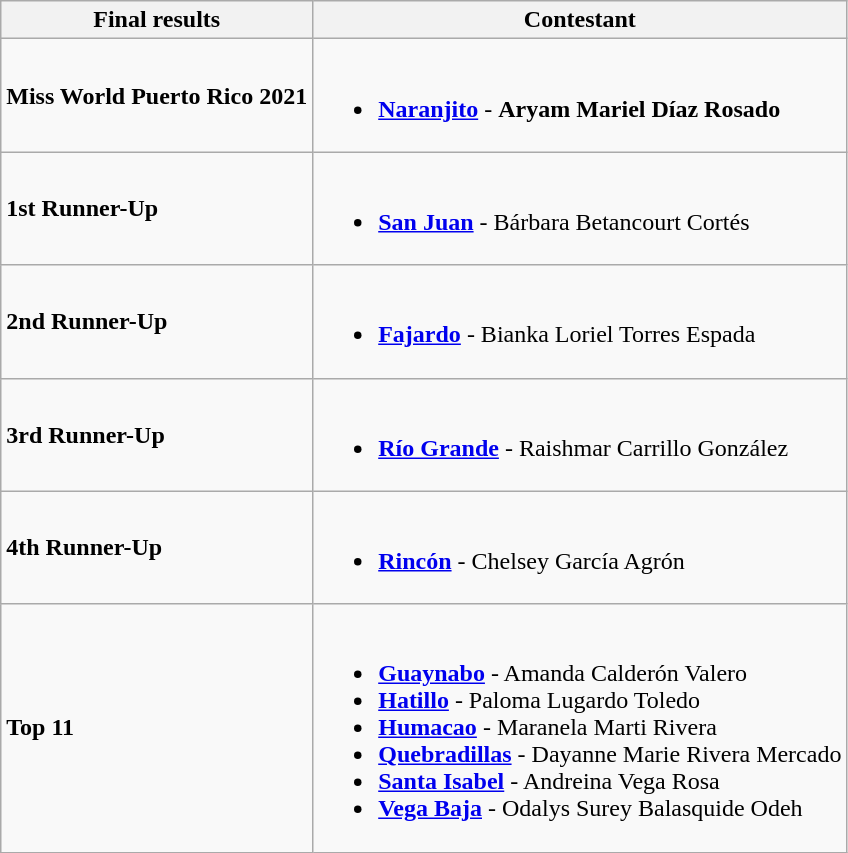<table class="wikitable">
<tr>
<th>Final results</th>
<th>Contestant</th>
</tr>
<tr>
<td><strong>Miss World Puerto Rico 2021</strong></td>
<td><br><ul><li><strong> <a href='#'>Naranjito</a></strong> - <strong>Aryam Mariel Díaz Rosado</strong></li></ul></td>
</tr>
<tr>
<td><strong>1st Runner-Up</strong></td>
<td><br><ul><li><strong> <a href='#'>San Juan</a></strong> - Bárbara Betancourt Cortés</li></ul></td>
</tr>
<tr>
<td><strong>2nd Runner-Up</strong></td>
<td><br><ul><li><strong> <a href='#'>Fajardo</a></strong> - Bianka Loriel Torres Espada</li></ul></td>
</tr>
<tr>
<td><strong>3rd Runner-Up</strong></td>
<td><br><ul><li><strong> <a href='#'>Río Grande</a></strong> - Raishmar Carrillo González</li></ul></td>
</tr>
<tr>
<td><strong>4th Runner-Up</strong></td>
<td><br><ul><li><strong> <a href='#'>Rincón</a></strong> - Chelsey García Agrón</li></ul></td>
</tr>
<tr>
<td><strong>Top 11</strong></td>
<td><br><ul><li><strong> <a href='#'>Guaynabo</a></strong> - Amanda Calderón Valero</li><li><strong> <a href='#'>Hatillo</a></strong> - Paloma Lugardo Toledo</li><li><strong> <a href='#'>Humacao</a></strong> - Maranela Marti Rivera</li><li><strong> <a href='#'>Quebradillas</a></strong> - Dayanne Marie Rivera Mercado</li><li><strong> <a href='#'>Santa Isabel</a></strong> - Andreina Vega Rosa</li><li><strong> <a href='#'>Vega Baja</a></strong> - Odalys Surey Balasquide Odeh</li></ul></td>
</tr>
</table>
